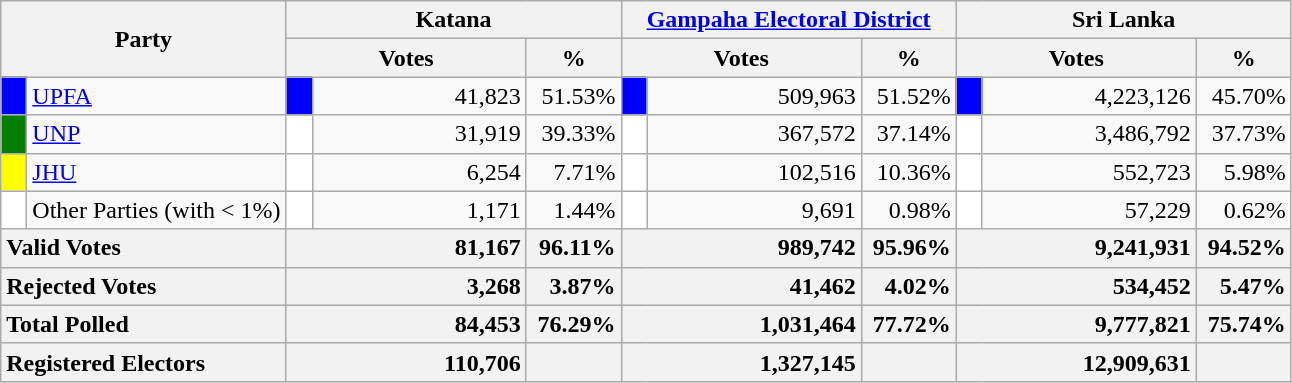<table class="wikitable">
<tr>
<th colspan="2" width="144px"rowspan="2">Party</th>
<th colspan="3" width="216px">Katana</th>
<th colspan="3" width="216px"><a href='#'>Gampaha Electoral District</a></th>
<th colspan="3" width="216px">Sri Lanka</th>
</tr>
<tr>
<th colspan="2" width="144px">Votes</th>
<th>%</th>
<th colspan="2" width="144px">Votes</th>
<th>%</th>
<th colspan="2" width="144px">Votes</th>
<th>%</th>
</tr>
<tr>
<td style="background-color:blue;" width="10px"></td>
<td style="text-align:left;"><a href='#'>UPFA</a></td>
<td style="background-color:blue;" width="10px"></td>
<td style="text-align:right;">41,823</td>
<td style="text-align:right;">51.53%</td>
<td style="background-color:blue;" width="10px"></td>
<td style="text-align:right;">509,963</td>
<td style="text-align:right;">51.52%</td>
<td style="background-color:blue;" width="10px"></td>
<td style="text-align:right;">4,223,126</td>
<td style="text-align:right;">45.70%</td>
</tr>
<tr>
<td style="background-color:green;" width="10px"></td>
<td style="text-align:left;"><a href='#'>UNP</a></td>
<td style="background-color:white;" width="10px"></td>
<td style="text-align:right;">31,919</td>
<td style="text-align:right;">39.33%</td>
<td style="background-color:white;" width="10px"></td>
<td style="text-align:right;">367,572</td>
<td style="text-align:right;">37.14%</td>
<td style="background-color:white;" width="10px"></td>
<td style="text-align:right;">3,486,792</td>
<td style="text-align:right;">37.73%</td>
</tr>
<tr>
<td style="background-color:yellow;" width="10px"></td>
<td style="text-align:left;"><a href='#'>JHU</a></td>
<td style="background-color:white;" width="10px"></td>
<td style="text-align:right;">6,254</td>
<td style="text-align:right;">7.71%</td>
<td style="background-color:white;" width="10px"></td>
<td style="text-align:right;">102,516</td>
<td style="text-align:right;">10.36%</td>
<td style="background-color:white;" width="10px"></td>
<td style="text-align:right;">552,723</td>
<td style="text-align:right;">5.98%</td>
</tr>
<tr>
<td style="background-color:white;" width="10px"></td>
<td style="text-align:left;">Other Parties (with < 1%)</td>
<td style="background-color:white;" width="10px"></td>
<td style="text-align:right;">1,171</td>
<td style="text-align:right;">1.44%</td>
<td style="background-color:white;" width="10px"></td>
<td style="text-align:right;">9,691</td>
<td style="text-align:right;">0.98%</td>
<td style="background-color:white;" width="10px"></td>
<td style="text-align:right;">57,229</td>
<td style="text-align:right;">0.62%</td>
</tr>
<tr>
<th colspan="2" width="144px"style="text-align:left;">Valid Votes</th>
<th style="text-align:right;"colspan="2" width="144px">81,167</th>
<th style="text-align:right;">96.11%</th>
<th style="text-align:right;"colspan="2" width="144px">989,742</th>
<th style="text-align:right;">95.96%</th>
<th style="text-align:right;"colspan="2" width="144px">9,241,931</th>
<th style="text-align:right;">94.52%</th>
</tr>
<tr>
<th colspan="2" width="144px"style="text-align:left;">Rejected Votes</th>
<th style="text-align:right;"colspan="2" width="144px">3,268</th>
<th style="text-align:right;">3.87%</th>
<th style="text-align:right;"colspan="2" width="144px">41,462</th>
<th style="text-align:right;">4.02%</th>
<th style="text-align:right;"colspan="2" width="144px">534,452</th>
<th style="text-align:right;">5.47%</th>
</tr>
<tr>
<th colspan="2" width="144px"style="text-align:left;">Total Polled</th>
<th style="text-align:right;"colspan="2" width="144px">84,453</th>
<th style="text-align:right;">76.29%</th>
<th style="text-align:right;"colspan="2" width="144px">1,031,464</th>
<th style="text-align:right;">77.72%</th>
<th style="text-align:right;"colspan="2" width="144px">9,777,821</th>
<th style="text-align:right;">75.74%</th>
</tr>
<tr>
<th colspan="2" width="144px"style="text-align:left;">Registered Electors</th>
<th style="text-align:right;"colspan="2" width="144px">110,706</th>
<th></th>
<th style="text-align:right;"colspan="2" width="144px">1,327,145</th>
<th></th>
<th style="text-align:right;"colspan="2" width="144px">12,909,631</th>
<th></th>
</tr>
</table>
